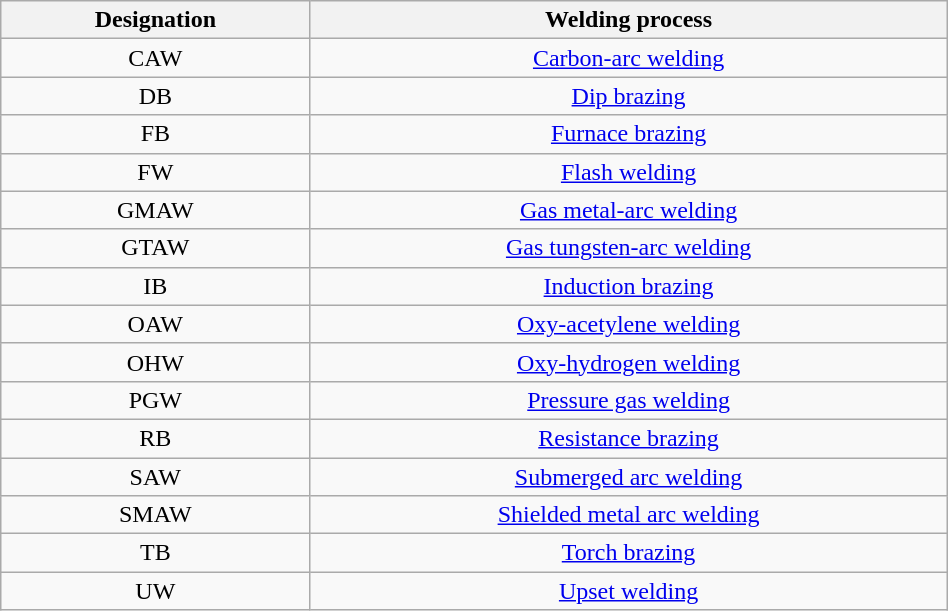<table class="wikitable sortable" style="text-align:center; width:50%;">
<tr>
<th>Designation</th>
<th>Welding process</th>
</tr>
<tr>
<td>CAW</td>
<td><a href='#'>Carbon-arc welding</a></td>
</tr>
<tr>
<td>DB</td>
<td><a href='#'>Dip brazing</a></td>
</tr>
<tr>
<td>FB</td>
<td><a href='#'>Furnace brazing</a></td>
</tr>
<tr>
<td>FW</td>
<td><a href='#'>Flash welding</a></td>
</tr>
<tr>
<td>GMAW</td>
<td><a href='#'>Gas metal-arc welding</a></td>
</tr>
<tr>
<td>GTAW</td>
<td><a href='#'>Gas tungsten-arc welding</a></td>
</tr>
<tr>
<td>IB</td>
<td><a href='#'>Induction brazing</a></td>
</tr>
<tr>
<td>OAW</td>
<td><a href='#'>Oxy-acetylene welding</a></td>
</tr>
<tr>
<td>OHW</td>
<td><a href='#'>Oxy-hydrogen welding</a></td>
</tr>
<tr>
<td>PGW</td>
<td><a href='#'>Pressure gas welding</a></td>
</tr>
<tr>
<td>RB</td>
<td><a href='#'>Resistance brazing</a></td>
</tr>
<tr>
<td>SAW</td>
<td><a href='#'>Submerged arc welding</a></td>
</tr>
<tr>
<td>SMAW</td>
<td><a href='#'>Shielded metal arc welding</a></td>
</tr>
<tr>
<td>TB</td>
<td><a href='#'>Torch brazing</a></td>
</tr>
<tr>
<td>UW</td>
<td><a href='#'>Upset welding</a></td>
</tr>
</table>
